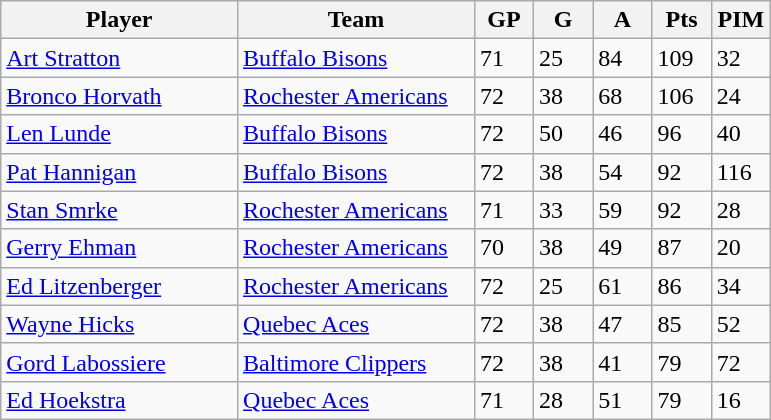<table class="wikitable">
<tr>
<th bgcolor="#DDDDFF" width="30%">Player</th>
<th bgcolor="#DDDDFF" width="30%">Team</th>
<th bgcolor="#DDDDFF" width="7.5%">GP</th>
<th bgcolor="#DDDDFF" width="7.5%">G</th>
<th bgcolor="#DDDDFF" width="7.5%">A</th>
<th bgcolor="#DDDDFF" width="7.5%">Pts</th>
<th bgcolor="#DDDDFF" width="7.5%">PIM</th>
</tr>
<tr>
<td><a href='#'>Art Stratton</a></td>
<td><a href='#'>Buffalo Bisons</a></td>
<td>71</td>
<td>25</td>
<td>84</td>
<td>109</td>
<td>32</td>
</tr>
<tr>
<td><a href='#'>Bronco Horvath</a></td>
<td><a href='#'>Rochester Americans</a></td>
<td>72</td>
<td>38</td>
<td>68</td>
<td>106</td>
<td>24</td>
</tr>
<tr>
<td><a href='#'>Len Lunde</a></td>
<td><a href='#'>Buffalo Bisons</a></td>
<td>72</td>
<td>50</td>
<td>46</td>
<td>96</td>
<td>40</td>
</tr>
<tr>
<td><a href='#'>Pat Hannigan</a></td>
<td><a href='#'>Buffalo Bisons</a></td>
<td>72</td>
<td>38</td>
<td>54</td>
<td>92</td>
<td>116</td>
</tr>
<tr>
<td><a href='#'>Stan Smrke</a></td>
<td><a href='#'>Rochester Americans</a></td>
<td>71</td>
<td>33</td>
<td>59</td>
<td>92</td>
<td>28</td>
</tr>
<tr>
<td><a href='#'>Gerry Ehman</a></td>
<td><a href='#'>Rochester Americans</a></td>
<td>70</td>
<td>38</td>
<td>49</td>
<td>87</td>
<td>20</td>
</tr>
<tr>
<td><a href='#'>Ed Litzenberger</a></td>
<td><a href='#'>Rochester Americans</a></td>
<td>72</td>
<td>25</td>
<td>61</td>
<td>86</td>
<td>34</td>
</tr>
<tr>
<td><a href='#'>Wayne Hicks</a></td>
<td><a href='#'>Quebec Aces</a></td>
<td>72</td>
<td>38</td>
<td>47</td>
<td>85</td>
<td>52</td>
</tr>
<tr>
<td><a href='#'>Gord Labossiere</a></td>
<td><a href='#'>Baltimore Clippers</a></td>
<td>72</td>
<td>38</td>
<td>41</td>
<td>79</td>
<td>72</td>
</tr>
<tr>
<td><a href='#'>Ed Hoekstra</a></td>
<td><a href='#'>Quebec Aces</a></td>
<td>71</td>
<td>28</td>
<td>51</td>
<td>79</td>
<td>16</td>
</tr>
</table>
